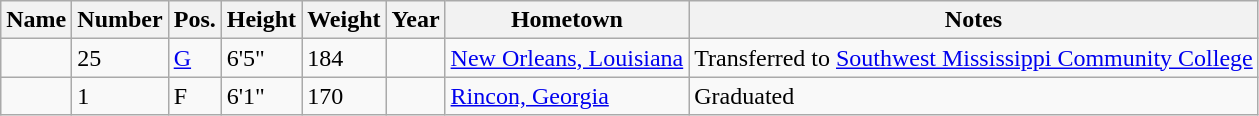<table class="wikitable sortable" border="1">
<tr>
<th>Name</th>
<th>Number</th>
<th>Pos.</th>
<th>Height</th>
<th>Weight</th>
<th>Year</th>
<th>Hometown</th>
<th class="unsortable">Notes</th>
</tr>
<tr>
<td></td>
<td>25</td>
<td><a href='#'>G</a></td>
<td>6'5"</td>
<td>184</td>
<td></td>
<td><a href='#'>New Orleans, Louisiana</a></td>
<td>Transferred to <a href='#'>Southwest Mississippi Community College</a></td>
</tr>
<tr>
<td></td>
<td>1</td>
<td>F</td>
<td>6'1"</td>
<td>170</td>
<td></td>
<td><a href='#'>Rincon, Georgia</a></td>
<td>Graduated</td>
</tr>
</table>
